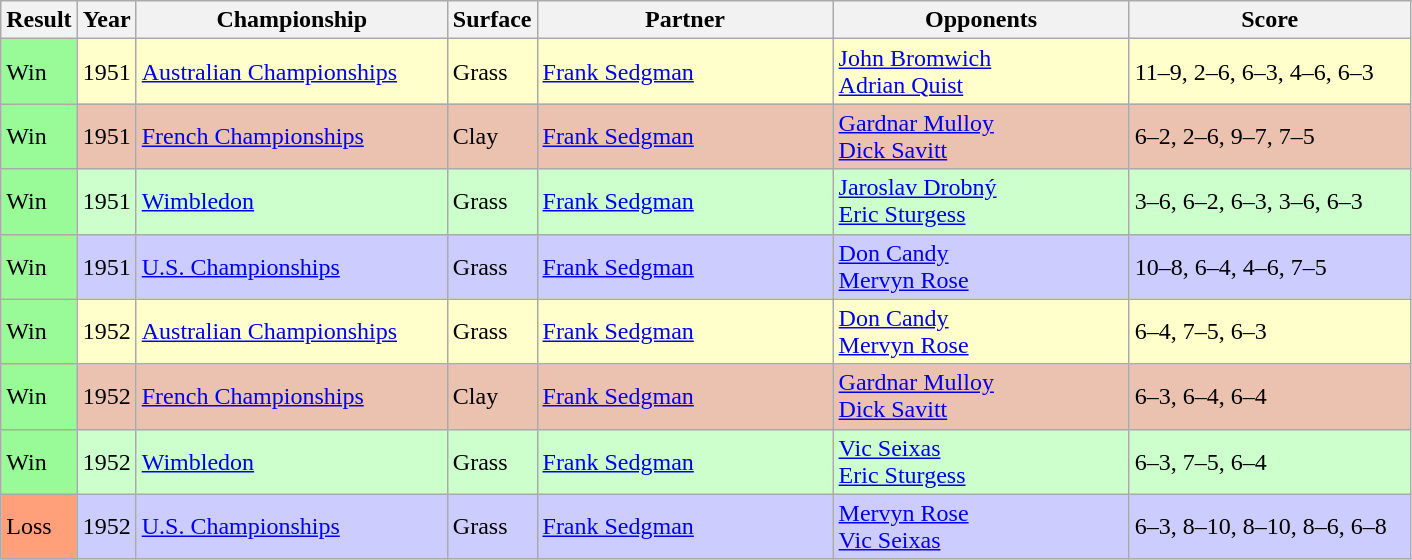<table class="sortable wikitable">
<tr>
<th style="width:40px">Result</th>
<th style="width:30px">Year</th>
<th style="width:200px">Championship</th>
<th style="width:50px">Surface</th>
<th style="width:190px">Partner</th>
<th style="width:190px">Opponents</th>
<th style="width:180px" class="unsortable">Score</th>
</tr>
<tr style="background:#ffc;">
<td style="background:#98fb98;">Win</td>
<td>1951</td>
<td><a href='#'>Australian Championships</a></td>
<td>Grass</td>
<td> <a href='#'>Frank Sedgman</a></td>
<td> <a href='#'>John Bromwich</a><br> <a href='#'>Adrian Quist</a></td>
<td>11–9, 2–6, 6–3, 4–6, 6–3</td>
</tr>
<tr style="background:#ebc2af;">
<td style="background:#98fb98;">Win</td>
<td>1951</td>
<td><a href='#'>French Championships</a></td>
<td>Clay</td>
<td> <a href='#'>Frank Sedgman</a></td>
<td> <a href='#'>Gardnar Mulloy</a><br> <a href='#'>Dick Savitt</a></td>
<td>6–2, 2–6, 9–7, 7–5</td>
</tr>
<tr style="background:#cfc;">
<td style="background:#98fb98;">Win</td>
<td>1951</td>
<td><a href='#'>Wimbledon</a></td>
<td>Grass</td>
<td> <a href='#'>Frank Sedgman</a></td>
<td> <a href='#'>Jaroslav Drobný</a> <br>  <a href='#'>Eric Sturgess</a></td>
<td>3–6, 6–2, 6–3, 3–6, 6–3</td>
</tr>
<tr style="background:#ccf;">
<td style="background:#98fb98;">Win</td>
<td>1951</td>
<td><a href='#'>U.S. Championships</a></td>
<td>Grass</td>
<td> <a href='#'>Frank Sedgman</a></td>
<td> <a href='#'>Don Candy</a><br> <a href='#'>Mervyn Rose</a></td>
<td>10–8, 6–4, 4–6, 7–5</td>
</tr>
<tr style="background:#ffc;">
<td style="background:#98fb98;">Win</td>
<td>1952</td>
<td><a href='#'>Australian Championships</a></td>
<td>Grass</td>
<td> <a href='#'>Frank Sedgman</a></td>
<td> <a href='#'>Don Candy</a><br> <a href='#'>Mervyn Rose</a></td>
<td>6–4, 7–5, 6–3</td>
</tr>
<tr style="background:#ebc2af;">
<td style="background:#98fb98;">Win</td>
<td>1952</td>
<td><a href='#'>French Championships</a></td>
<td>Clay</td>
<td> <a href='#'>Frank Sedgman</a></td>
<td> <a href='#'>Gardnar Mulloy</a><br> <a href='#'>Dick Savitt</a></td>
<td>6–3, 6–4, 6–4</td>
</tr>
<tr style="background:#cfc;">
<td style="background:#98fb98;">Win</td>
<td>1952</td>
<td><a href='#'>Wimbledon</a></td>
<td>Grass</td>
<td> <a href='#'>Frank Sedgman</a></td>
<td> <a href='#'>Vic Seixas</a> <br>  <a href='#'>Eric Sturgess</a></td>
<td>6–3, 7–5, 6–4</td>
</tr>
<tr style="background:#ccf;">
<td style="background:#ffa07a;">Loss</td>
<td>1952</td>
<td><a href='#'>U.S. Championships</a></td>
<td>Grass</td>
<td> <a href='#'>Frank Sedgman</a></td>
<td> <a href='#'>Mervyn Rose</a><br> <a href='#'>Vic Seixas</a></td>
<td>6–3, 8–10, 8–10, 8–6, 6–8</td>
</tr>
</table>
